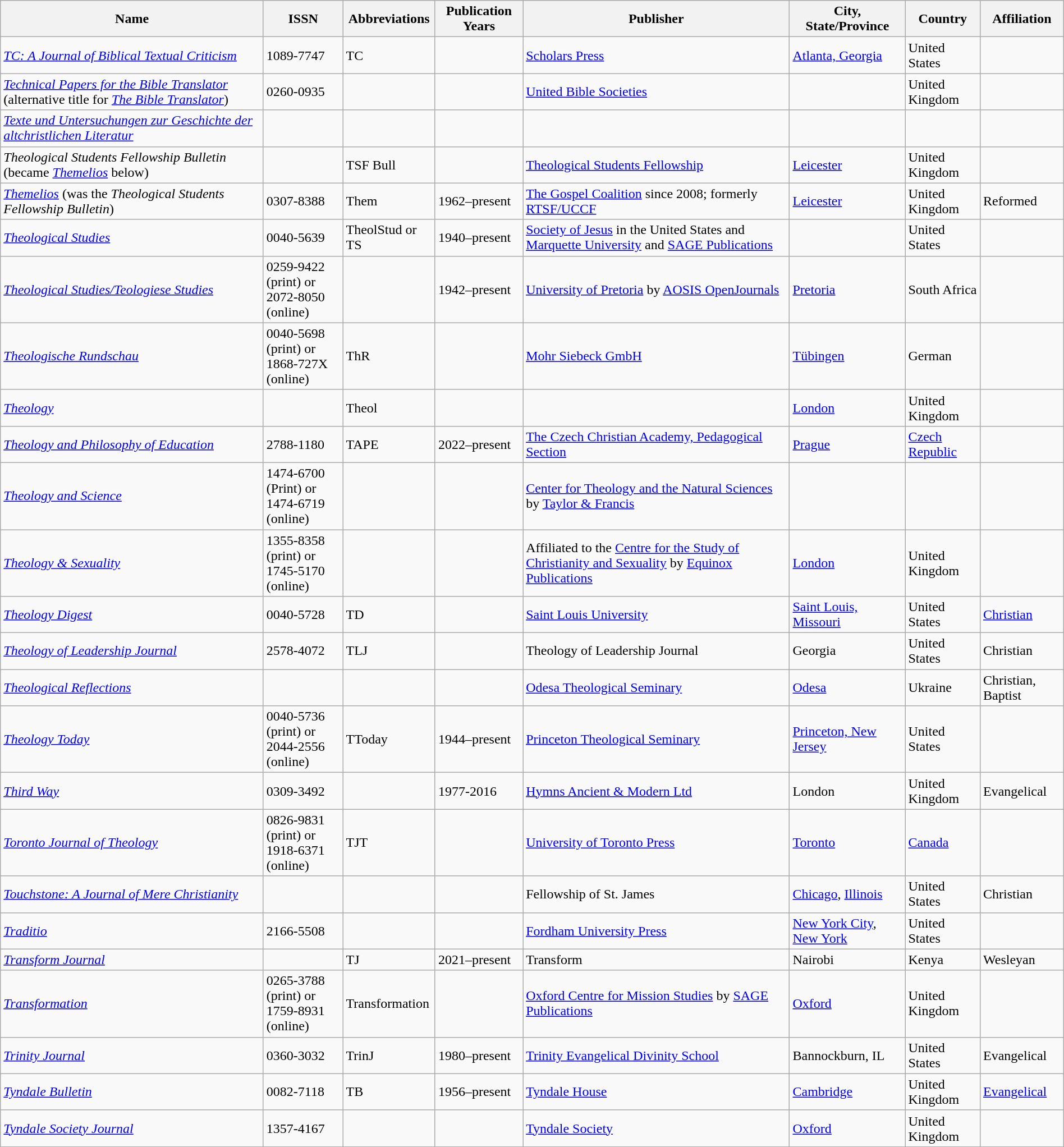<table class="wikitable sortable" style="width: 100%;">
<tr>
<th>Name</th>
<th>ISSN</th>
<th>Abbreviations</th>
<th>Publication Years</th>
<th>Publisher</th>
<th>City, State/Province</th>
<th>Country</th>
<th>Affiliation</th>
</tr>
<tr>
<td><em><a href='#'>TC: A Journal of Biblical Textual Criticism</a></em></td>
<td>1089-7747</td>
<td>TC</td>
<td></td>
<td><a href='#'>Scholars Press</a></td>
<td><a href='#'>Atlanta, Georgia</a></td>
<td>United States</td>
<td></td>
</tr>
<tr>
<td><em><a href='#'>Technical Papers for the Bible Translator</a></em> (alternative title for <em><a href='#'>The Bible Translator</a></em>)</td>
<td>0260-0935</td>
<td></td>
<td></td>
<td><a href='#'>United Bible Societies</a></td>
<td></td>
<td>United Kingdom</td>
<td></td>
</tr>
<tr>
<td><em><a href='#'>Texte und Untersuchungen zur Geschichte der altchristlichen Literatur</a></em></td>
<td></td>
<td></td>
<td></td>
<td></td>
<td></td>
<td></td>
<td></td>
</tr>
<tr>
<td><em>Theological Students Fellowship Bulletin</em> (became <em><a href='#'>Themelios</a></em> below)</td>
<td></td>
<td>TSF Bull</td>
<td></td>
<td><a href='#'>Theological Students Fellowship</a></td>
<td><a href='#'>Leicester</a></td>
<td>United Kingdom</td>
<td></td>
</tr>
<tr>
<td><em><a href='#'>Themelios</a></em> (was the <em>Theological Students Fellowship Bulletin</em>)</td>
<td>0307-8388</td>
<td>Them</td>
<td>1962–present</td>
<td><a href='#'>The Gospel Coalition</a> since 2008; formerly <a href='#'>RTSF/UCCF</a></td>
<td><a href='#'>Leicester</a></td>
<td>United Kingdom</td>
<td>Reformed</td>
</tr>
<tr>
<td><em><a href='#'>Theological Studies</a></em></td>
<td>0040-5639</td>
<td>TheolStud or TS</td>
<td>1940–present</td>
<td><a href='#'>Society of Jesus</a> in the United States and <a href='#'>Marquette University</a> and <a href='#'>SAGE Publications</a></td>
<td></td>
<td>United States</td>
<td></td>
</tr>
<tr>
<td><em><a href='#'>Theological Studies/Teologiese Studies</a></em></td>
<td>0259-9422 (print) or<br>2072-8050 (online)</td>
<td></td>
<td>1942–present</td>
<td><a href='#'>University of Pretoria</a> by <a href='#'>AOSIS OpenJournals</a></td>
<td><a href='#'>Pretoria</a></td>
<td>South Africa</td>
<td></td>
</tr>
<tr>
<td><em><a href='#'>Theologische Rundschau</a></em></td>
<td>0040-5698 (print) or<br>1868-727X (online)</td>
<td>ThR</td>
<td></td>
<td><a href='#'>Mohr Siebeck GmbH</a></td>
<td><a href='#'>Tübingen</a></td>
<td>German</td>
<td></td>
</tr>
<tr>
<td><em><a href='#'>Theology</a></em></td>
<td></td>
<td>Theol</td>
<td></td>
<td></td>
<td><a href='#'>London</a></td>
<td>United Kingdom</td>
</tr>
<tr>
<td><em><a href='#'>Theology and Philosophy of Education</a></em></td>
<td>2788-1180</td>
<td>TAPE</td>
<td>2022–present</td>
<td><a href='#'>The Czech Christian Academy, Pedagogical Section</a></td>
<td><a href='#'>Prague</a></td>
<td><a href='#'>Czech Republic</a></td>
<td></td>
</tr>
<tr>
<td><em><a href='#'>Theology and Science</a></em></td>
<td>1474-6700 (Print) or<br>1474-6719 (online)</td>
<td></td>
<td></td>
<td><a href='#'>Center for Theology and the Natural Sciences</a> by <a href='#'>Taylor & Francis</a></td>
<td></td>
<td></td>
<td></td>
</tr>
<tr>
<td><em><a href='#'>Theology & Sexuality</a></em></td>
<td>1355-8358 (print) or<br>1745-5170 (online)</td>
<td></td>
<td></td>
<td>Affiliated to the <a href='#'>Centre for the Study of Christianity and Sexuality</a> by <a href='#'>Equinox Publications</a></td>
<td><a href='#'>London</a></td>
<td>United Kingdom</td>
<td></td>
</tr>
<tr>
<td><em><a href='#'>Theology Digest</a></em></td>
<td>0040-5728</td>
<td>TD</td>
<td></td>
<td><a href='#'>Saint Louis University</a></td>
<td><a href='#'>Saint Louis, Missouri</a></td>
<td>United States</td>
<td><a href='#'>Christian</a></td>
</tr>
<tr>
<td><em><a href='#'>Theology of Leadership Journal</a></em></td>
<td>2578-4072</td>
<td>TLJ</td>
<td></td>
<td>Theology of Leadership Journal</td>
<td>Georgia</td>
<td>United States</td>
<td>Christian</td>
</tr>
<tr>
<td><em><a href='#'>Theological Reflections</a></em></td>
<td></td>
<td></td>
<td></td>
<td><a href='#'>Odesa Theological Seminary</a></td>
<td><a href='#'>Odesa</a></td>
<td>Ukraine</td>
<td>Christian, Baptist</td>
</tr>
<tr>
<td><em><a href='#'>Theology Today</a></em></td>
<td>0040-5736 (print) or<br>2044-2556 (online)</td>
<td>TToday</td>
<td>1944–present</td>
<td><a href='#'>Princeton Theological Seminary</a></td>
<td><a href='#'>Princeton, New Jersey</a></td>
<td>United States</td>
<td></td>
</tr>
<tr>
<td><em><a href='#'>Third Way</a></em></td>
<td>0309-3492</td>
<td></td>
<td>1977-2016</td>
<td><a href='#'>Hymns Ancient & Modern Ltd</a></td>
<td>London</td>
<td>United Kingdom</td>
<td>Evangelical</td>
</tr>
<tr>
<td><em><a href='#'>Toronto Journal of Theology</a></em></td>
<td>0826-9831 (print) or<br>1918-6371 (online)</td>
<td>TJT</td>
<td></td>
<td><a href='#'>University of Toronto Press</a></td>
<td><a href='#'>Toronto</a></td>
<td><a href='#'>Canada</a></td>
<td></td>
</tr>
<tr>
<td><em><a href='#'>Touchstone: A Journal of Mere Christianity</a></em></td>
<td></td>
<td></td>
<td></td>
<td>Fellowship of St. James</td>
<td><a href='#'>Chicago</a>, <a href='#'>Illinois</a></td>
<td>United States</td>
<td>Christian</td>
</tr>
<tr>
<td><em><a href='#'>Traditio</a></em></td>
<td>2166-5508</td>
<td></td>
<td></td>
<td><a href='#'>Fordham University Press</a></td>
<td><a href='#'>New York City</a>, <a href='#'>New York</a></td>
<td>United States</td>
<td></td>
</tr>
<tr>
<td><em><a href='#'>Transform Journal</a></em></td>
<td></td>
<td>TJ</td>
<td>2021–present</td>
<td>Transform</td>
<td>Nairobi</td>
<td>Kenya</td>
<td>Wesleyan</td>
</tr>
<tr>
<td><em><a href='#'>Transformation</a></em></td>
<td>0265-3788 (print) or<br>1759-8931 (online)</td>
<td>Transformation</td>
<td></td>
<td><a href='#'>Oxford Centre for Mission Studies</a> by <a href='#'>SAGE Publications</a></td>
<td><a href='#'>Oxford</a></td>
<td>United Kingdom</td>
<td></td>
</tr>
<tr>
<td><em><a href='#'>Trinity Journal</a></em></td>
<td>0360-3032</td>
<td>TrinJ</td>
<td>1980–present</td>
<td><a href='#'>Trinity Evangelical Divinity School</a></td>
<td>Bannockburn, IL</td>
<td>United States</td>
<td>Evangelical</td>
</tr>
<tr>
<td><em><a href='#'>Tyndale Bulletin</a></em></td>
<td>0082-7118</td>
<td>TB</td>
<td>1956–present</td>
<td><a href='#'>Tyndale House</a></td>
<td><a href='#'>Cambridge</a></td>
<td>United Kingdom</td>
<td><a href='#'>Evangelical</a></td>
</tr>
<tr>
<td><em><a href='#'>Tyndale Society Journal</a></em></td>
<td>1357-4167</td>
<td></td>
<td></td>
<td><a href='#'>Tyndale Society</a></td>
<td><a href='#'>Oxford</a></td>
<td>United Kingdom</td>
<td></td>
</tr>
</table>
